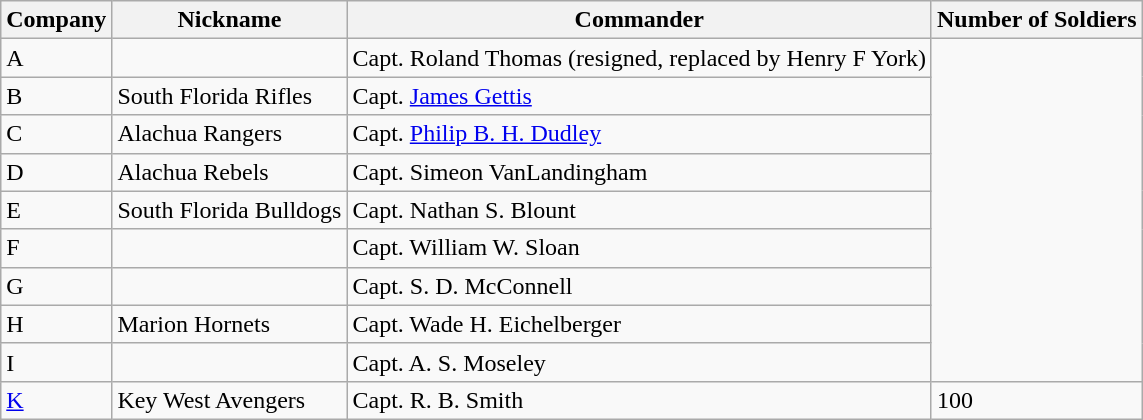<table class="wikitable">
<tr>
<th>Company</th>
<th>Nickname</th>
<th>Commander</th>
<th>Number of Soldiers</th>
</tr>
<tr>
<td>A</td>
<td></td>
<td>Capt. Roland Thomas (resigned, replaced by Henry F York)</td>
</tr>
<tr>
<td>B</td>
<td>South Florida Rifles</td>
<td>Capt. <a href='#'>James Gettis</a></td>
</tr>
<tr>
<td>C</td>
<td>Alachua Rangers</td>
<td>Capt. <a href='#'>Philip B. H. Dudley</a></td>
</tr>
<tr>
<td>D</td>
<td>Alachua Rebels</td>
<td>Capt. Simeon VanLandingham</td>
</tr>
<tr>
<td>E</td>
<td>South Florida Bulldogs</td>
<td>Capt. Nathan S. Blount</td>
</tr>
<tr>
<td>F</td>
<td></td>
<td>Capt. William W. Sloan</td>
</tr>
<tr>
<td>G</td>
<td></td>
<td>Capt. S. D. McConnell</td>
</tr>
<tr>
<td>H</td>
<td>Marion Hornets</td>
<td>Capt. Wade H. Eichelberger</td>
</tr>
<tr>
<td>I</td>
<td></td>
<td>Capt. A. S. Moseley</td>
</tr>
<tr>
<td><a href='#'>K</a></td>
<td>Key West Avengers</td>
<td>Capt. R. B. Smith</td>
<td>100</td>
</tr>
</table>
